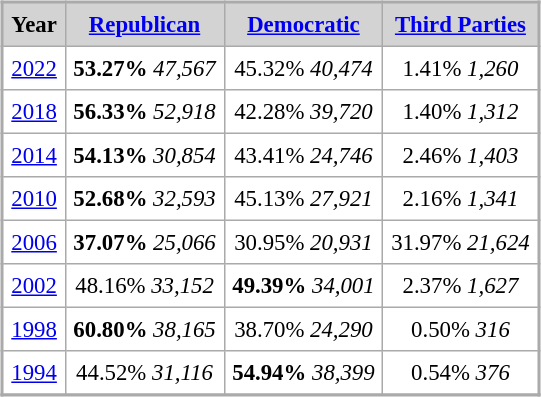<table align="right" border="2" cellpadding="5" cellspacing="0" style="margin: 1em 1em 1em 0; border: 2px #aaa solid; border-collapse: collapse; font-size: 95%;">
<tr bgcolor=lightgrey>
<th>Year</th>
<th><a href='#'>Republican</a></th>
<th><a href='#'>Democratic</a></th>
<th><a href='#'>Third Parties</a></th>
</tr>
<tr>
<td align="center" ><a href='#'>2022</a></td>
<td align="center" ><strong>53.27%</strong> <em>47,567</em></td>
<td align="center" >45.32% <em>40,474</em></td>
<td align="center" background:honeyDew>1.41% <em>1,260</em></td>
</tr>
<tr>
<td align="center" ><a href='#'>2018</a></td>
<td align="center" ><strong>56.33%</strong> <em>52,918</em></td>
<td align="center" >42.28% <em>39,720</em></td>
<td align="center" background:honeyDew>1.40% <em>1,312</em></td>
</tr>
<tr>
<td align="center" ><a href='#'>2014</a></td>
<td align="center" ><strong>54.13%</strong> <em>30,854</em></td>
<td align="center" >43.41% <em>24,746</em></td>
<td align="center" background:honeyDew>2.46% <em>1,403</em></td>
</tr>
<tr>
<td align="center" ><a href='#'>2010</a></td>
<td align="center" ><strong>52.68%</strong> <em>32,593</em></td>
<td align="center" >45.13% <em>27,921</em></td>
<td align="center" background:honeyDew>2.16% <em>1,341</em></td>
</tr>
<tr>
<td align="center" ><a href='#'>2006</a></td>
<td align="center" ><strong>37.07%</strong> <em>25,066</em></td>
<td align="center" >30.95% <em>20,931</em></td>
<td align="center" background:honeyDew>31.97% <em>21,624</em></td>
</tr>
<tr>
<td align="center" ><a href='#'>2002</a></td>
<td align="center" >48.16% <em>33,152</em></td>
<td align="center" ><strong>49.39%</strong> <em>34,001</em></td>
<td align="center" background:honeyDew>2.37% <em>1,627</em></td>
</tr>
<tr>
<td align="center" ><a href='#'>1998</a></td>
<td align="center" ><strong>60.80%</strong> <em>38,165</em></td>
<td align="center" >38.70% <em>24,290</em></td>
<td align="center" background:honeyDew>0.50% <em>316</em></td>
</tr>
<tr>
<td align="center" ><a href='#'>1994</a></td>
<td align="center" >44.52% <em>31,116</em></td>
<td align="center" ><strong>54.94%</strong> <em>38,399</em></td>
<td align="center" background:honeyDew>0.54% <em>376</em></td>
</tr>
<tr>
</tr>
</table>
